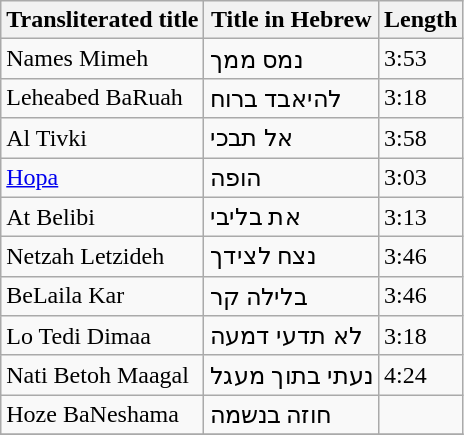<table class="wikitable">
<tr>
<th>Transliterated title</th>
<th>Title in Hebrew</th>
<th>Length</th>
</tr>
<tr>
<td>Names Mimeh</td>
<td>נמס ממך</td>
<td>3:53</td>
</tr>
<tr>
<td>Leheabed BaRuah</td>
<td>להיאבד ברוח</td>
<td>3:18</td>
</tr>
<tr>
<td>Al Tivki</td>
<td>אל תבכי</td>
<td>3:58</td>
</tr>
<tr>
<td><a href='#'>Hopa</a></td>
<td>הופה</td>
<td>3:03</td>
</tr>
<tr>
<td>At Belibi</td>
<td>את בליבי</td>
<td>3:13</td>
</tr>
<tr>
<td>Netzah Letzideh</td>
<td>נצח לצידך</td>
<td>3:46</td>
</tr>
<tr>
<td>BeLaila Kar</td>
<td>בלילה קר</td>
<td>3:46</td>
</tr>
<tr>
<td>Lo Tedi Dimaa</td>
<td>לא תדעי דמעה</td>
<td>3:18</td>
</tr>
<tr>
<td>Nati Betoh Maagal</td>
<td>נעתי בתוך מעגל</td>
<td>4:24</td>
</tr>
<tr>
<td>Hoze BaNeshama</td>
<td>חוזה בנשמה</td>
<td></td>
</tr>
<tr>
</tr>
</table>
